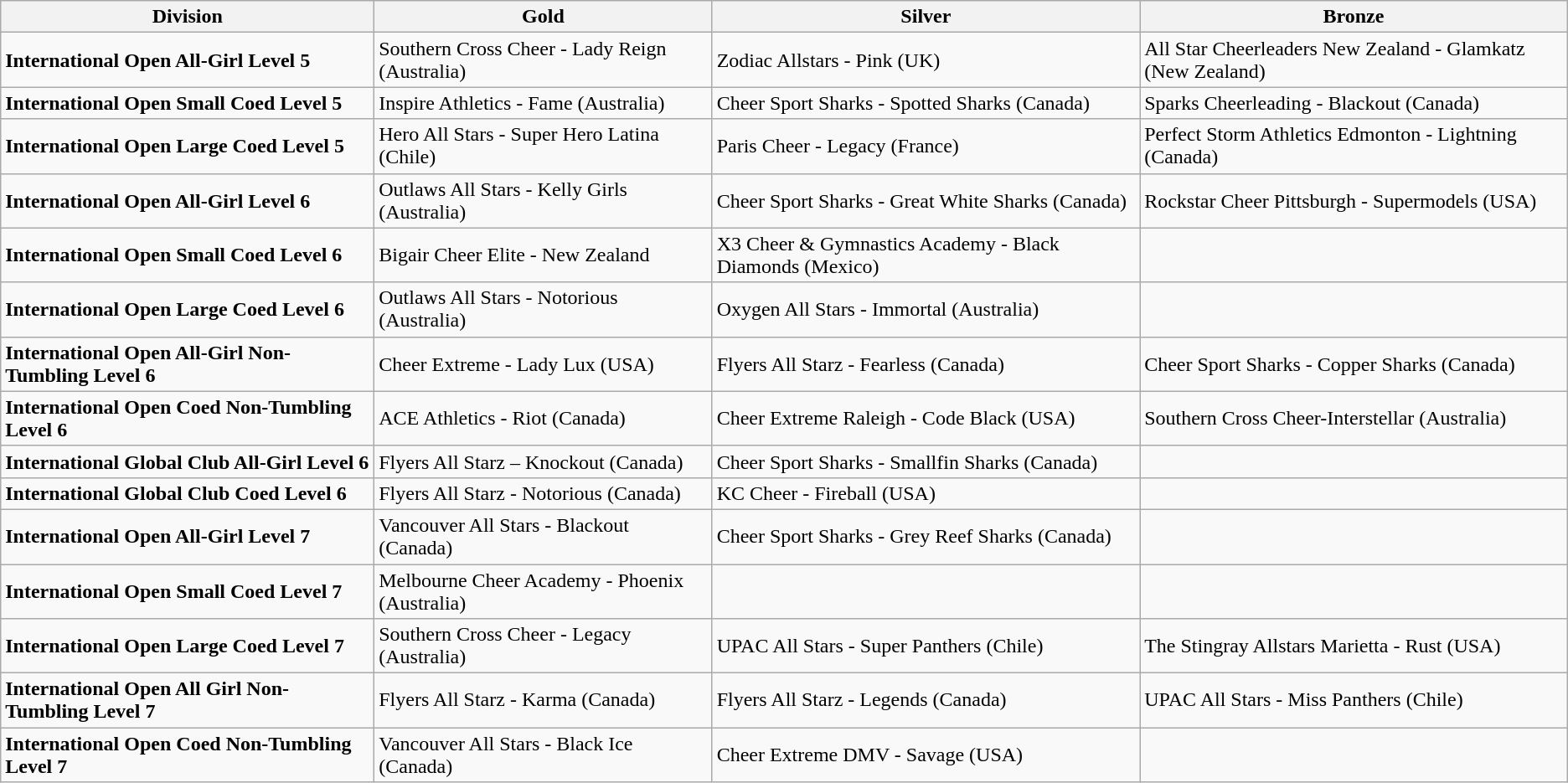<table class="wikitable">
<tr>
<th>Division</th>
<th>Gold</th>
<th>Silver</th>
<th>Bronze</th>
</tr>
<tr>
<td><strong>International Open All-Girl Level 5</strong></td>
<td>Southern Cross Cheer - Lady Reign (Australia)</td>
<td>Zodiac Allstars - Pink (UK)</td>
<td>All Star Cheerleaders New Zealand - Glamkatz (New Zealand)</td>
</tr>
<tr>
<td><strong>International Open Small Coed Level 5</strong></td>
<td>Inspire Athletics - Fame (Australia)</td>
<td>Cheer Sport Sharks - Spotted Sharks (Canada)</td>
<td>Sparks Cheerleading - Blackout (Canada)</td>
</tr>
<tr>
<td><strong>International Open Large Coed Level 5</strong></td>
<td>Hero All Stars - Super Hero Latina (Chile)</td>
<td>Paris Cheer - Legacy (France)</td>
<td>Perfect Storm Athletics Edmonton - Lightning (Canada)</td>
</tr>
<tr>
<td><strong>International Open All-Girl Level 6</strong></td>
<td>Outlaws All Stars - Kelly Girls (Australia)</td>
<td>Cheer Sport Sharks - Great White Sharks (Canada)</td>
<td>Rockstar Cheer Pittsburgh - Supermodels (USA)</td>
</tr>
<tr>
<td><strong>International Open Small Coed Level 6</strong></td>
<td>Bigair Cheer Elite - New Zealand</td>
<td>X3 Cheer & Gymnastics Academy - Black Diamonds (Mexico)</td>
<td></td>
</tr>
<tr>
<td><strong>International Open Large Coed Level 6</strong></td>
<td>Outlaws All Stars - Notorious (Australia)</td>
<td>Oxygen All Stars - Immortal (Australia)</td>
<td></td>
</tr>
<tr>
<td><strong>International Open All-Girl Non-Tumbling Level 6</strong></td>
<td>Cheer Extreme - Lady Lux (USA)</td>
<td>Flyers All Starz - Fearless (Canada)</td>
<td>Cheer Sport Sharks - Copper Sharks (Canada)</td>
</tr>
<tr>
<td><strong>International Open Coed Non-Tumbling Level 6</strong></td>
<td>ACE Athletics - Riot (Canada)</td>
<td>Cheer Extreme Raleigh - Code Black (USA)</td>
<td>Southern Cross Cheer-Interstellar (Australia)</td>
</tr>
<tr>
<td><strong>International Global Club All-Girl Level 6</strong></td>
<td>Flyers All Starz – Knockout (Canada)</td>
<td>Cheer Sport Sharks - Smallfin Sharks (Canada)</td>
<td></td>
</tr>
<tr>
<td><strong>International Global Club Coed Level 6</strong></td>
<td>Flyers All Starz - Notorious (Canada)</td>
<td>KC Cheer - Fireball (USA)</td>
<td></td>
</tr>
<tr>
<td><strong>International Open All-Girl Level 7</strong></td>
<td>Vancouver All Stars - Blackout (Canada)</td>
<td>Cheer Sport Sharks - Grey Reef Sharks (Canada)</td>
<td></td>
</tr>
<tr>
<td><strong>International Open Small Coed Level 7</strong></td>
<td>Melbourne Cheer Academy - Phoenix (Australia)</td>
<td></td>
<td></td>
</tr>
<tr>
<td><strong>International Open Large Coed Level 7</strong></td>
<td>Southern Cross Cheer - Legacy (Australia)</td>
<td>UPAC All Stars - Super Panthers (Chile)</td>
<td>The Stingray Allstars Marietta - Rust (USA)</td>
</tr>
<tr>
<td><strong>International Open All Girl Non-Tumbling Level 7</strong></td>
<td>Flyers All Starz - Karma (Canada)</td>
<td>Flyers All Starz - Legends (Canada)</td>
<td>UPAC All Stars - Miss Panthers (Chile)</td>
</tr>
<tr>
<td><strong>International Open Coed Non-Tumbling Level 7</strong></td>
<td>Vancouver All Stars - Black Ice (Canada)</td>
<td>Cheer Extreme DMV - Savage (USA)</td>
<td></td>
</tr>
</table>
